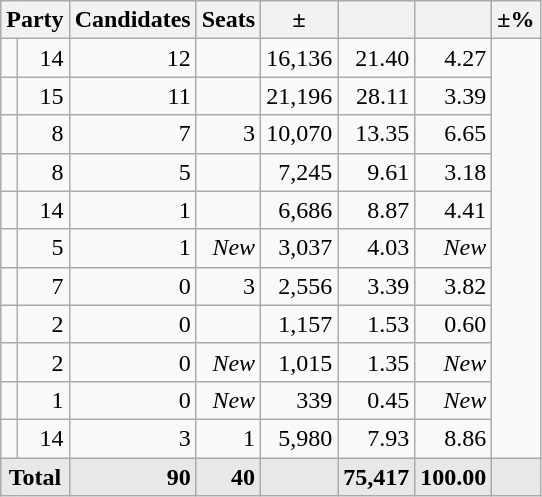<table class="wikitable sortable" border="1">
<tr>
<th colspan=2 align=center>Party</th>
<th>Candidates</th>
<th>Seats</th>
<th>±</th>
<th></th>
<th></th>
<th>±%</th>
</tr>
<tr>
<td></td>
<td align=right>14</td>
<td align=right>12</td>
<td align=right></td>
<td align=right>16,136</td>
<td align=right>21.40</td>
<td align=right> 4.27</td>
</tr>
<tr>
<td></td>
<td align=right>15</td>
<td align=right>11</td>
<td align=right></td>
<td align=right>21,196</td>
<td align=right>28.11</td>
<td align=right> 3.39</td>
</tr>
<tr>
<td></td>
<td align=right>8</td>
<td align=right>7</td>
<td align=right> 3</td>
<td align=right>10,070</td>
<td align=right>13.35</td>
<td align=right> 6.65</td>
</tr>
<tr>
<td></td>
<td align=right>8</td>
<td align=right>5</td>
<td align=right></td>
<td align=right>7,245</td>
<td align=right>9.61</td>
<td align=right> 3.18</td>
</tr>
<tr>
<td></td>
<td align=right>14</td>
<td align=right>1</td>
<td align=right></td>
<td align=right>6,686</td>
<td align=right>8.87</td>
<td align=right> 4.41</td>
</tr>
<tr>
<td></td>
<td align=right>5</td>
<td align=right>1</td>
<td align=right><em>New</em></td>
<td align=right>3,037</td>
<td align=right>4.03</td>
<td align=right><em>New</em></td>
</tr>
<tr>
<td></td>
<td align=right>7</td>
<td align=right>0</td>
<td align=right> 3</td>
<td align=right>2,556</td>
<td align=right>3.39</td>
<td align=right> 3.82</td>
</tr>
<tr>
<td></td>
<td align=right>2</td>
<td align=right>0</td>
<td align=right></td>
<td align=right>1,157</td>
<td align=right>1.53</td>
<td align=right> 0.60</td>
</tr>
<tr>
<td></td>
<td align=right>2</td>
<td align=right>0</td>
<td align=right><em>New</em></td>
<td align=right>1,015</td>
<td align=right>1.35</td>
<td align=right><em>New</em></td>
</tr>
<tr>
<td></td>
<td align=right>1</td>
<td align=right>0</td>
<td align=right><em>New</em></td>
<td align=right>339</td>
<td align=right>0.45</td>
<td align=right><em>New</em></td>
</tr>
<tr>
<td></td>
<td align=right>14</td>
<td align=right>3</td>
<td align=right> 1</td>
<td align=right>5,980</td>
<td align=right>7.93</td>
<td align=right> 8.86</td>
</tr>
<tr style="font-weight:bold; background:rgb(232,232,232);">
<td colspan=2 align=center>Total</td>
<td align=right>90</td>
<td align=right>40</td>
<td align=center></td>
<td align=right>75,417</td>
<td align=center>100.00</td>
<td align=center></td>
</tr>
</table>
